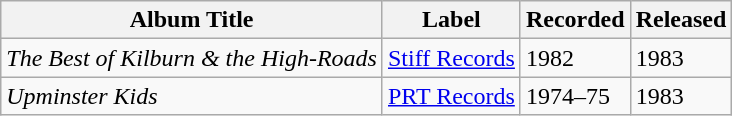<table class="wikitable">
<tr>
<th>Album Title</th>
<th>Label</th>
<th>Recorded</th>
<th>Released</th>
</tr>
<tr>
<td><em>The Best of Kilburn & the High-Roads</em></td>
<td><a href='#'>Stiff Records</a></td>
<td>1982</td>
<td>1983</td>
</tr>
<tr>
<td><em>Upminster Kids</em></td>
<td><a href='#'>PRT Records</a></td>
<td>1974–75</td>
<td>1983</td>
</tr>
</table>
